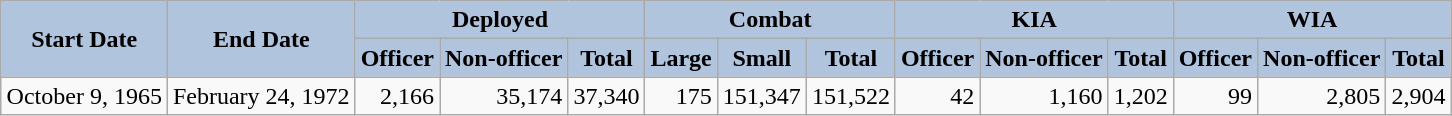<table class="wikitable" style="margin:auto;">
<tr>
<th rowspan="2" style="background:#B0C4DE">Start Date</th>
<th rowspan="2" style="background:#B0C4DE">End Date</th>
<th colspan="3" style="background:#B0C4DE">Deployed</th>
<th colspan="3" style="background:#B0C4DE">Combat</th>
<th colspan="3" style="background:#B0C4DE">KIA</th>
<th colspan="3" style="background:#B0C4DE">WIA</th>
</tr>
<tr>
<th style="background:#B0C4DE">Officer</th>
<th style="background:#B0C4DE">Non-officer</th>
<th style="background:#B0C4DE">Total</th>
<th style="background:#B0C4DE">Large</th>
<th style="background:#B0C4DE">Small</th>
<th style="background:#B0C4DE">Total</th>
<th style="background:#B0C4DE">Officer</th>
<th style="background:#B0C4DE">Non-officer</th>
<th style="background:#B0C4DE">Total</th>
<th style="background:#B0C4DE">Officer</th>
<th style="background:#B0C4DE">Non-officer</th>
<th style="background:#B0C4DE">Total</th>
</tr>
<tr>
<td>October 9, 1965</td>
<td>February 24, 1972</td>
<td style="text-align:right;">2,166</td>
<td style="text-align:right;">35,174</td>
<td style="text-align:right;">37,340</td>
<td style="text-align:right;">175</td>
<td style="text-align:right;">151,347</td>
<td style="text-align:right;">151,522</td>
<td style="text-align:right;">42</td>
<td style="text-align:right;">1,160</td>
<td style="text-align:right;">1,202</td>
<td style="text-align:right;">99</td>
<td style="text-align:right;">2,805</td>
<td style="text-align:right;">2,904</td>
</tr>
</table>
